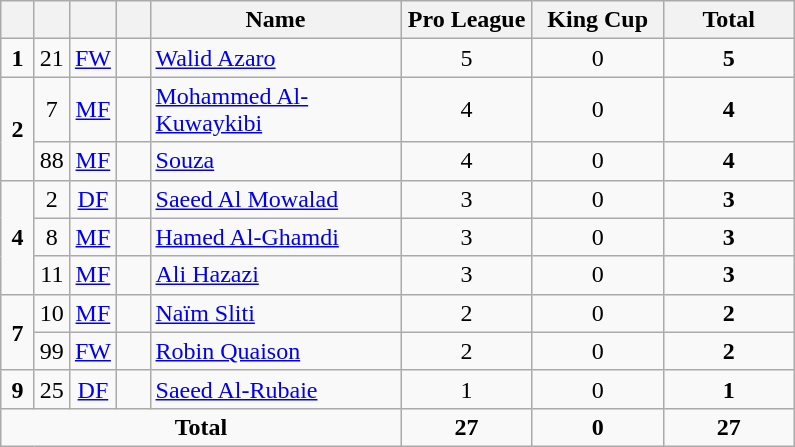<table class="wikitable" style="text-align:center">
<tr>
<th width=15></th>
<th width=15></th>
<th width=15></th>
<th width=15></th>
<th width=160>Name</th>
<th width=80>Pro League</th>
<th width=80>King Cup</th>
<th width=80>Total</th>
</tr>
<tr>
<td><strong>1</strong></td>
<td>21</td>
<td><a href='#'>FW</a></td>
<td></td>
<td align=left><a href='#'>Walid Azaro</a></td>
<td>5</td>
<td>0</td>
<td><strong>5</strong></td>
</tr>
<tr>
<td rowspan=2><strong>2</strong></td>
<td>7</td>
<td><a href='#'>MF</a></td>
<td></td>
<td align=left><a href='#'>Mohammed Al-Kuwaykibi</a></td>
<td>4</td>
<td>0</td>
<td><strong>4</strong></td>
</tr>
<tr>
<td>88</td>
<td><a href='#'>MF</a></td>
<td></td>
<td align=left><a href='#'>Souza</a></td>
<td>4</td>
<td>0</td>
<td><strong>4</strong></td>
</tr>
<tr>
<td rowspan=3><strong>4</strong></td>
<td>2</td>
<td><a href='#'>DF</a></td>
<td></td>
<td align=left><a href='#'>Saeed Al Mowalad</a></td>
<td>3</td>
<td>0</td>
<td><strong>3</strong></td>
</tr>
<tr>
<td>8</td>
<td><a href='#'>MF</a></td>
<td></td>
<td align=left><a href='#'>Hamed Al-Ghamdi</a></td>
<td>3</td>
<td>0</td>
<td><strong>3</strong></td>
</tr>
<tr>
<td>11</td>
<td><a href='#'>MF</a></td>
<td></td>
<td align=left><a href='#'>Ali Hazazi</a></td>
<td>3</td>
<td>0</td>
<td><strong>3</strong></td>
</tr>
<tr>
<td rowspan=2><strong>7</strong></td>
<td>10</td>
<td><a href='#'>MF</a></td>
<td></td>
<td align=left><a href='#'>Naïm Sliti</a></td>
<td>2</td>
<td>0</td>
<td><strong>2</strong></td>
</tr>
<tr>
<td>99</td>
<td><a href='#'>FW</a></td>
<td></td>
<td align=left><a href='#'>Robin Quaison</a></td>
<td>2</td>
<td>0</td>
<td><strong>2</strong></td>
</tr>
<tr>
<td><strong>9</strong></td>
<td>25</td>
<td><a href='#'>DF</a></td>
<td></td>
<td align=left><a href='#'>Saeed Al-Rubaie</a></td>
<td>1</td>
<td>0</td>
<td><strong>1</strong></td>
</tr>
<tr>
<td colspan=5><strong>Total</strong></td>
<td><strong>27</strong></td>
<td><strong>0</strong></td>
<td><strong>27</strong></td>
</tr>
</table>
